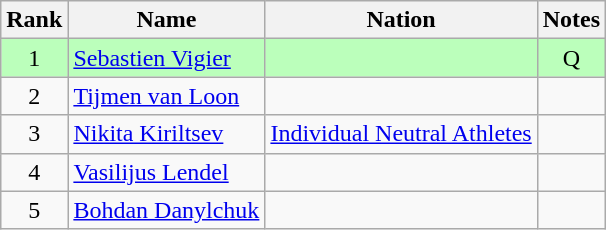<table class="wikitable sortable" style="text-align:center">
<tr>
<th>Rank</th>
<th>Name</th>
<th>Nation</th>
<th>Notes</th>
</tr>
<tr bgcolor=bbffbb>
<td>1</td>
<td align=left><a href='#'>Sebastien Vigier</a></td>
<td align=left></td>
<td>Q</td>
</tr>
<tr>
<td>2</td>
<td align=left><a href='#'>Tijmen van Loon</a></td>
<td align=left></td>
<td></td>
</tr>
<tr>
<td>3</td>
<td align=left><a href='#'>Nikita Kiriltsev</a></td>
<td align=left><a href='#'>Individual Neutral Athletes</a></td>
<td></td>
</tr>
<tr>
<td>4</td>
<td align=left><a href='#'>Vasilijus Lendel</a></td>
<td align=left></td>
<td></td>
</tr>
<tr>
<td>5</td>
<td align=left><a href='#'>Bohdan Danylchuk</a></td>
<td align=left></td>
<td></td>
</tr>
</table>
